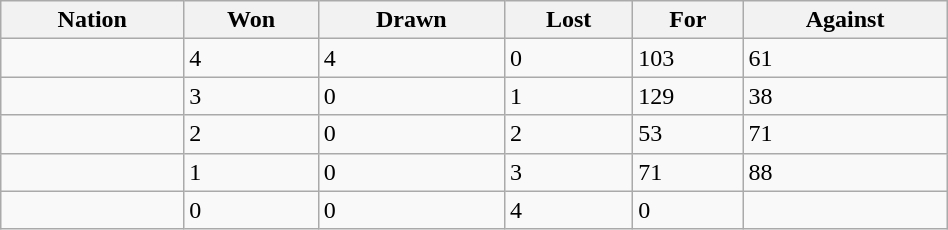<table class="wikitable" style="width:50%">
<tr>
<th>Nation</th>
<th>Won</th>
<th>Drawn</th>
<th>Lost</th>
<th>For</th>
<th>Against</th>
</tr>
<tr>
<td></td>
<td>4</td>
<td>4</td>
<td>0</td>
<td>103</td>
<td>61</td>
</tr>
<tr>
<td></td>
<td>3</td>
<td>0</td>
<td>1</td>
<td>129</td>
<td>38</td>
</tr>
<tr>
<td></td>
<td>2</td>
<td>0</td>
<td>2</td>
<td>53</td>
<td>71</td>
</tr>
<tr>
<td></td>
<td>1</td>
<td>0</td>
<td>3</td>
<td>71</td>
<td>88</td>
</tr>
<tr>
<td></td>
<td>0</td>
<td>0</td>
<td>4</td>
<td>0</td>
<td></td>
</tr>
</table>
